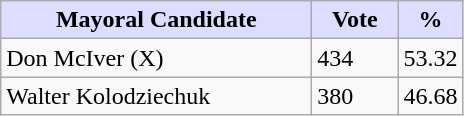<table class="wikitable">
<tr>
<th style="background:#ddf; width:200px;">Mayoral Candidate </th>
<th style="background:#ddf; width:50px;">Vote</th>
<th style="background:#ddf; width:30px;">%</th>
</tr>
<tr>
<td>Don McIver (X)</td>
<td>434</td>
<td>53.32</td>
</tr>
<tr>
<td>Walter Kolodziechuk</td>
<td>380</td>
<td>46.68</td>
</tr>
</table>
